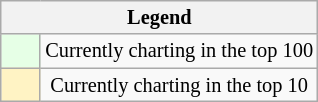<table class="wikitable" style="font-size:85%; text-align:center">
<tr>
<th Colspan="2">Legend</th>
</tr>
<tr>
<td style="background:#E6FFE6;width:20px"></td>
<td>Currently charting in the top 100</td>
</tr>
<tr>
<td style="background:#FFF3C4;width:20px"></td>
<td>Currently charting in the top 10</td>
</tr>
</table>
